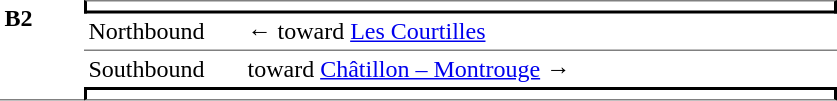<table border=0 cellspacing=0 cellpadding=3>
<tr>
<td style="border-bottom:solid 1px gray;" width=50 rowspan=10 valign=top><strong>B2</strong></td>
<td style="border-top:solid 1px gray;border-right:solid 2px black;border-left:solid 2px black;border-bottom:solid 2px black;text-align:center;" colspan=2></td>
</tr>
<tr>
<td style="border-bottom:solid 1px gray;" width=100>Northbound</td>
<td style="border-bottom:solid 1px gray;" width=390>←   toward <a href='#'>Les Courtilles</a> </td>
</tr>
<tr>
<td>Southbound</td>
<td>   toward <a href='#'>Châtillon – Montrouge</a>  →</td>
</tr>
<tr>
<td style="border-top:solid 2px black;border-right:solid 2px black;border-left:solid 2px black;border-bottom:solid 1px gray;text-align:center;" colspan=2></td>
</tr>
</table>
